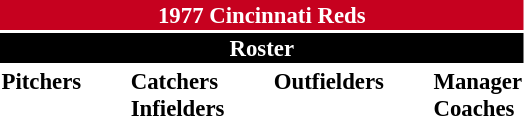<table class="toccolours" style="font-size: 95%;">
<tr>
<th colspan="10" style="background:#c6011f; color:white; text-align:center;">1977 Cincinnati Reds</th>
</tr>
<tr>
<td colspan="10" style="background:black; color:white; text-align:center;"><strong>Roster</strong></td>
</tr>
<tr>
<td valign="top"><strong>Pitchers</strong><br>


















</td>
<td style="width:25px;"></td>
<td valign="top"><strong>Catchers</strong><br>


<strong>Infielders</strong>







</td>
<td style="width:25px;"></td>
<td valign="top"><strong>Outfielders</strong><br>




</td>
<td style="width:25px;"></td>
<td valign="top"><strong>Manager</strong><br>
<strong>Coaches</strong>



</td>
</tr>
</table>
